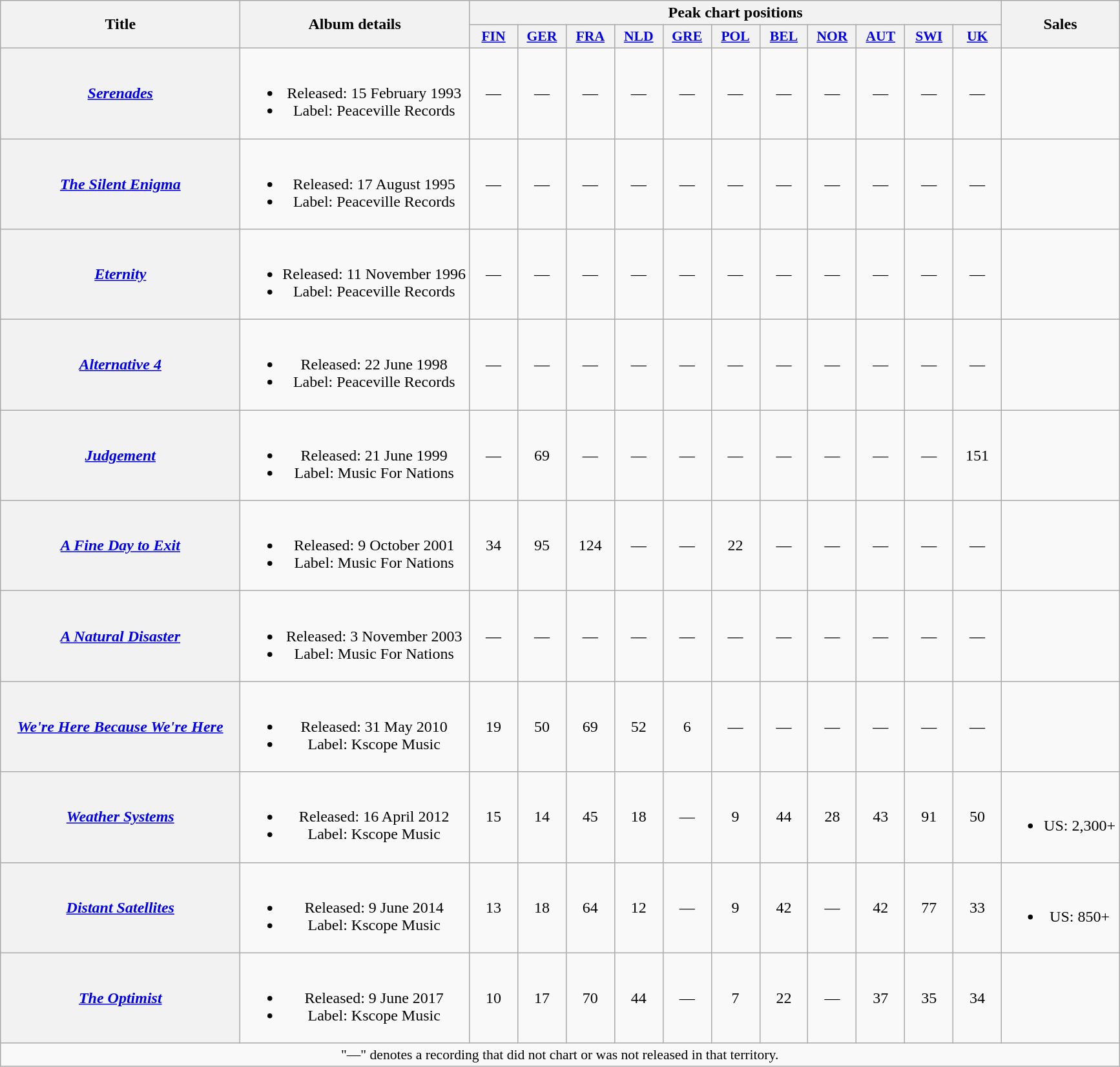<table class="wikitable plainrowheaders" style="text-align:center;">
<tr>
<th scope="col" rowspan="2" style="width:15em;">Title</th>
<th scope="col" rowspan="2">Album details</th>
<th scope="col" colspan="11">Peak chart positions</th>
<th scope="col" rowspan="2">Sales</th>
</tr>
<tr>
<th scope="col" style="width:3em;font-size:90%;"><a href='#'>FIN</a><br></th>
<th scope="col" style="width:3em;font-size:90%;"><a href='#'>GER</a><br></th>
<th scope="col" style="width:3em;font-size:90%;"><a href='#'>FRA</a><br></th>
<th scope="col" style="width:3em;font-size:90%;"><a href='#'>NLD</a><br></th>
<th scope="col" style="width:3em;font-size:90%;"><a href='#'>GRE</a><br></th>
<th scope="col" style="width:3em;font-size:90%;"><a href='#'>POL</a><br></th>
<th scope="col" style="width:3em;font-size:90%;"><a href='#'>BEL</a><br></th>
<th scope="col" style="width:3em;font-size:90%;"><a href='#'>NOR</a><br></th>
<th scope="col" style="width:3em;font-size:90%;"><a href='#'>AUT</a><br></th>
<th scope="col" style="width:3em;font-size:90%;"><a href='#'>SWI</a><br></th>
<th scope="col" style="width:3em;font-size:90%;"><a href='#'>UK</a><br></th>
</tr>
<tr>
<th scope="row"><em><a href='#'>Serenades</a></em></th>
<td><br><ul><li>Released: 15 February 1993</li><li>Label: Peaceville Records</li></ul></td>
<td>—</td>
<td>—</td>
<td>—</td>
<td>—</td>
<td>—</td>
<td>—</td>
<td>—</td>
<td>—</td>
<td>—</td>
<td>—</td>
<td>—</td>
<td></td>
</tr>
<tr>
<th scope="row"><em><a href='#'>The Silent Enigma</a></em></th>
<td><br><ul><li>Released: 17 August 1995</li><li>Label: Peaceville Records</li></ul></td>
<td>—</td>
<td>—</td>
<td>—</td>
<td>—</td>
<td>—</td>
<td>—</td>
<td>—</td>
<td>—</td>
<td>—</td>
<td>—</td>
<td>—</td>
<td></td>
</tr>
<tr>
<th scope="row"><em><a href='#'>Eternity</a></em></th>
<td><br><ul><li>Released: 11 November 1996</li><li>Label: Peaceville Records</li></ul></td>
<td>—</td>
<td>—</td>
<td>—</td>
<td>—</td>
<td>—</td>
<td>—</td>
<td>—</td>
<td>—</td>
<td>—</td>
<td>—</td>
<td>—</td>
<td></td>
</tr>
<tr>
<th scope="row"><em><a href='#'>Alternative 4</a></em></th>
<td><br><ul><li>Released: 22 June 1998</li><li>Label: Peaceville Records</li></ul></td>
<td>—</td>
<td>—</td>
<td>—</td>
<td>—</td>
<td>—</td>
<td>—</td>
<td>—</td>
<td>—</td>
<td>—</td>
<td>—</td>
<td>—</td>
<td></td>
</tr>
<tr>
<th scope="row"><em><a href='#'>Judgement</a></em></th>
<td><br><ul><li>Released: 21 June 1999</li><li>Label: Music For Nations</li></ul></td>
<td>—</td>
<td>69</td>
<td>—</td>
<td>—</td>
<td>—</td>
<td>—</td>
<td>—</td>
<td>—</td>
<td>—</td>
<td>—</td>
<td>151</td>
<td></td>
</tr>
<tr>
<th scope="row"><em><a href='#'>A Fine Day to Exit</a></em></th>
<td><br><ul><li>Released: 9 October 2001</li><li>Label: Music For Nations</li></ul></td>
<td>34</td>
<td>95</td>
<td>124</td>
<td>—</td>
<td>—</td>
<td>22</td>
<td>—</td>
<td>—</td>
<td>—</td>
<td>—</td>
<td>—</td>
<td></td>
</tr>
<tr>
<th scope="row"><em><a href='#'>A Natural Disaster</a></em></th>
<td><br><ul><li>Released: 3 November 2003</li><li>Label: Music For Nations</li></ul></td>
<td>—</td>
<td>—</td>
<td>—</td>
<td>—</td>
<td>—</td>
<td>—</td>
<td>—</td>
<td>—</td>
<td>—</td>
<td>—</td>
<td>—</td>
<td></td>
</tr>
<tr>
<th scope="row"><em><a href='#'>We're Here Because We're Here</a></em></th>
<td><br><ul><li>Released: 31 May 2010</li><li>Label: Kscope Music</li></ul></td>
<td>19</td>
<td>50</td>
<td>69</td>
<td>52</td>
<td>6</td>
<td>—</td>
<td>—</td>
<td>—</td>
<td>—</td>
<td>—</td>
<td>—</td>
<td></td>
</tr>
<tr>
<th scope="row"><em><a href='#'>Weather Systems</a></em></th>
<td><br><ul><li>Released: 16 April 2012</li><li>Label: Kscope Music</li></ul></td>
<td>15</td>
<td>14</td>
<td>45</td>
<td>18</td>
<td>—</td>
<td>9</td>
<td>44</td>
<td>28</td>
<td>43</td>
<td>91</td>
<td>50</td>
<td><br><ul><li>US: 2,300+</li></ul></td>
</tr>
<tr>
<th scope="row"><em><a href='#'>Distant Satellites</a></em></th>
<td><br><ul><li>Released: 9 June 2014</li><li>Label: Kscope Music</li></ul></td>
<td>13</td>
<td>18</td>
<td>64</td>
<td>12</td>
<td>—</td>
<td>9</td>
<td>42</td>
<td>—</td>
<td>42</td>
<td>77</td>
<td>33</td>
<td><br><ul><li>US: 850+</li></ul></td>
</tr>
<tr>
<th scope="row"><em><a href='#'>The Optimist</a></em></th>
<td><br><ul><li>Released: 9 June 2017</li><li>Label: Kscope Music</li></ul></td>
<td>10<br></td>
<td>17</td>
<td>70<br></td>
<td>44</td>
<td>—</td>
<td>7</td>
<td>22</td>
<td>—</td>
<td>37</td>
<td>35</td>
<td>34</td>
<td></td>
</tr>
<tr>
<td colspan="20" style="font-size:90%">"—" denotes a recording that did not chart or was not released in that territory.</td>
</tr>
</table>
